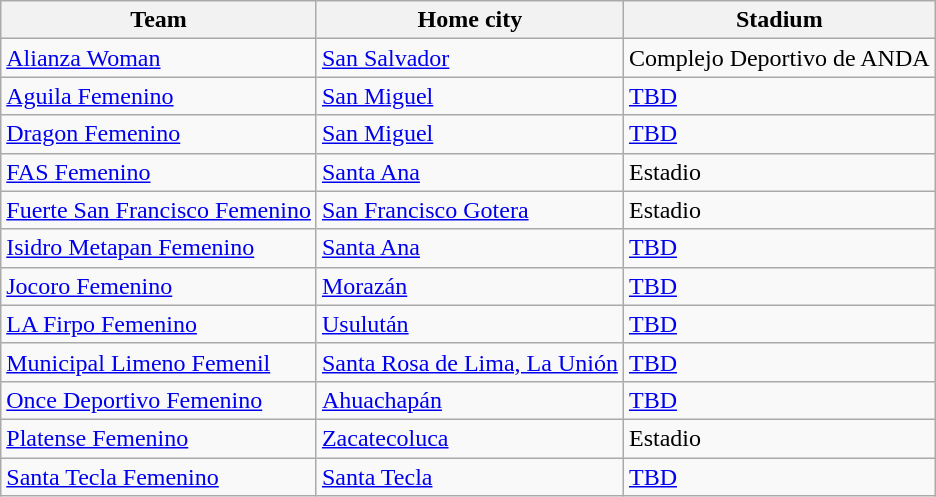<table class="wikitable sortable">
<tr>
<th>Team</th>
<th>Home city</th>
<th>Stadium</th>
</tr>
<tr>
<td><a href='#'>Alianza Woman</a></td>
<td><a href='#'>San Salvador</a></td>
<td>Complejo Deportivo de ANDA</td>
</tr>
<tr>
<td><a href='#'>Aguila Femenino</a></td>
<td><a href='#'>San Miguel</a></td>
<td><a href='#'>TBD</a></td>
</tr>
<tr>
<td><a href='#'>Dragon Femenino</a></td>
<td><a href='#'>San Miguel</a></td>
<td><a href='#'>TBD</a></td>
</tr>
<tr>
<td><a href='#'>FAS Femenino</a></td>
<td><a href='#'>Santa Ana</a></td>
<td>Estadio</td>
</tr>
<tr>
<td><a href='#'>Fuerte San Francisco Femenino</a></td>
<td><a href='#'>San Francisco Gotera</a></td>
<td>Estadio</td>
</tr>
<tr>
<td><a href='#'>Isidro Metapan Femenino</a></td>
<td><a href='#'>Santa Ana</a></td>
<td><a href='#'>TBD</a></td>
</tr>
<tr>
<td><a href='#'>Jocoro Femenino</a></td>
<td><a href='#'>Morazán</a></td>
<td><a href='#'>TBD</a></td>
</tr>
<tr>
<td><a href='#'>LA Firpo Femenino</a></td>
<td><a href='#'>Usulután</a></td>
<td><a href='#'>TBD</a></td>
</tr>
<tr>
<td><a href='#'>Municipal Limeno Femenil</a></td>
<td><a href='#'>Santa Rosa de Lima, La Unión</a></td>
<td><a href='#'>TBD</a></td>
</tr>
<tr>
<td><a href='#'>Once Deportivo Femenino</a></td>
<td><a href='#'>Ahuachapán</a></td>
<td><a href='#'>TBD</a></td>
</tr>
<tr>
<td><a href='#'>Platense Femenino</a></td>
<td><a href='#'>Zacatecoluca</a></td>
<td>Estadio</td>
</tr>
<tr>
<td><a href='#'>Santa Tecla Femenino</a></td>
<td><a href='#'>Santa Tecla</a></td>
<td><a href='#'>TBD</a></td>
</tr>
</table>
